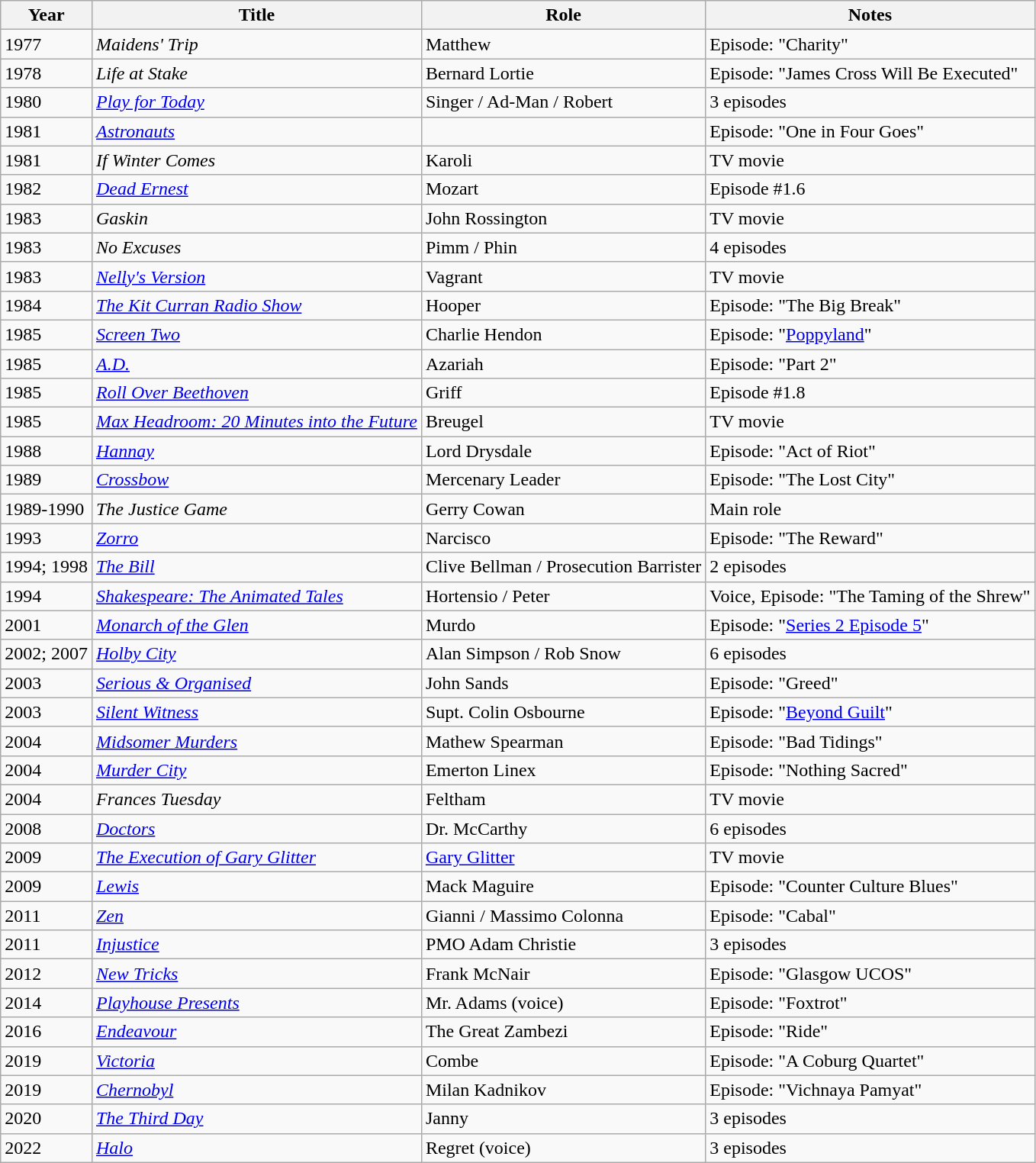<table class="wikitable">
<tr>
<th>Year</th>
<th>Title</th>
<th>Role</th>
<th>Notes</th>
</tr>
<tr>
<td>1977</td>
<td><em>Maidens' Trip</em></td>
<td>Matthew</td>
<td>Episode: "Charity"</td>
</tr>
<tr>
<td>1978</td>
<td><em>Life at Stake</em></td>
<td>Bernard Lortie</td>
<td>Episode: "James Cross Will Be Executed"</td>
</tr>
<tr>
<td>1980</td>
<td><em><a href='#'>Play for Today</a></em></td>
<td>Singer / Ad-Man / Robert</td>
<td>3 episodes</td>
</tr>
<tr>
<td>1981</td>
<td><em><a href='#'>Astronauts</a></em></td>
<td></td>
<td>Episode: "One in Four Goes"</td>
</tr>
<tr>
<td>1981</td>
<td><em>If Winter Comes</em></td>
<td>Karoli</td>
<td>TV movie</td>
</tr>
<tr>
<td>1982</td>
<td><em><a href='#'>Dead Ernest</a></em></td>
<td>Mozart</td>
<td>Episode #1.6</td>
</tr>
<tr>
<td>1983</td>
<td><em>Gaskin</em></td>
<td>John Rossington</td>
<td>TV movie</td>
</tr>
<tr>
<td>1983</td>
<td><em>No Excuses</em></td>
<td>Pimm / Phin</td>
<td>4 episodes</td>
</tr>
<tr>
<td>1983</td>
<td><em><a href='#'>Nelly's Version</a></em></td>
<td>Vagrant</td>
<td>TV movie</td>
</tr>
<tr>
<td>1984</td>
<td><em><a href='#'>The Kit Curran Radio Show</a></em></td>
<td>Hooper</td>
<td>Episode: "The Big Break"</td>
</tr>
<tr>
<td>1985</td>
<td><em><a href='#'>Screen Two</a></em></td>
<td>Charlie Hendon</td>
<td>Episode: "<a href='#'>Poppyland</a>"</td>
</tr>
<tr>
<td>1985</td>
<td><em><a href='#'>A.D.</a></em></td>
<td>Azariah</td>
<td>Episode: "Part 2"</td>
</tr>
<tr>
<td>1985</td>
<td><em><a href='#'>Roll Over Beethoven</a></em></td>
<td>Griff</td>
<td>Episode #1.8</td>
</tr>
<tr>
<td>1985</td>
<td><em><a href='#'>Max Headroom: 20 Minutes into the Future</a></em></td>
<td>Breugel</td>
<td>TV movie</td>
</tr>
<tr>
<td>1988</td>
<td><em><a href='#'>Hannay</a></em></td>
<td>Lord Drysdale</td>
<td>Episode: "Act of Riot"</td>
</tr>
<tr>
<td>1989</td>
<td><em><a href='#'>Crossbow</a></em></td>
<td>Mercenary Leader</td>
<td>Episode: "The Lost City"</td>
</tr>
<tr>
<td>1989-1990</td>
<td><em>The Justice Game</em></td>
<td>Gerry Cowan</td>
<td>Main role</td>
</tr>
<tr>
<td>1993</td>
<td><em><a href='#'>Zorro</a></em></td>
<td>Narcisco</td>
<td>Episode: "The Reward"</td>
</tr>
<tr>
<td>1994; 1998</td>
<td><em><a href='#'>The Bill</a></em></td>
<td>Clive Bellman / Prosecution Barrister</td>
<td>2 episodes</td>
</tr>
<tr>
<td>1994</td>
<td><em><a href='#'>Shakespeare: The Animated Tales</a></em></td>
<td>Hortensio / Peter</td>
<td>Voice, Episode: "The Taming of the Shrew"</td>
</tr>
<tr>
<td>2001</td>
<td><em><a href='#'>Monarch of the Glen</a></em></td>
<td>Murdo</td>
<td>Episode: "<a href='#'>Series 2 Episode 5</a>"</td>
</tr>
<tr>
<td>2002; 2007</td>
<td><em><a href='#'>Holby City</a></em></td>
<td>Alan Simpson / Rob Snow</td>
<td>6 episodes</td>
</tr>
<tr>
<td>2003</td>
<td><em><a href='#'>Serious & Organised</a></em></td>
<td>John Sands</td>
<td>Episode: "Greed"</td>
</tr>
<tr>
<td>2003</td>
<td><em><a href='#'>Silent Witness</a></em></td>
<td>Supt. Colin Osbourne</td>
<td>Episode: "<a href='#'>Beyond Guilt</a>"</td>
</tr>
<tr>
<td>2004</td>
<td><em><a href='#'>Midsomer Murders</a></em></td>
<td>Mathew Spearman</td>
<td>Episode: "Bad Tidings"</td>
</tr>
<tr>
<td>2004</td>
<td><em><a href='#'>Murder City</a></em></td>
<td>Emerton Linex</td>
<td>Episode: "Nothing Sacred"</td>
</tr>
<tr>
<td>2004</td>
<td><em>Frances Tuesday</em></td>
<td>Feltham</td>
<td>TV movie</td>
</tr>
<tr>
<td>2008</td>
<td><em><a href='#'>Doctors</a></em></td>
<td>Dr. McCarthy</td>
<td>6 episodes</td>
</tr>
<tr>
<td>2009</td>
<td><em><a href='#'>The Execution of Gary Glitter</a></em></td>
<td><a href='#'>Gary Glitter</a></td>
<td>TV movie</td>
</tr>
<tr>
<td>2009</td>
<td><em><a href='#'>Lewis</a></em></td>
<td>Mack Maguire</td>
<td>Episode: "Counter Culture Blues"</td>
</tr>
<tr>
<td>2011</td>
<td><em><a href='#'>Zen</a></em></td>
<td>Gianni / Massimo Colonna</td>
<td>Episode: "Cabal"</td>
</tr>
<tr>
<td>2011</td>
<td><em><a href='#'>Injustice</a></em></td>
<td>PMO Adam Christie</td>
<td>3 episodes</td>
</tr>
<tr>
<td>2012</td>
<td><em><a href='#'>New Tricks</a></em></td>
<td>Frank McNair</td>
<td>Episode: "Glasgow UCOS"</td>
</tr>
<tr>
<td>2014</td>
<td><em><a href='#'>Playhouse Presents</a></em></td>
<td>Mr. Adams (voice)</td>
<td>Episode: "Foxtrot"</td>
</tr>
<tr>
<td>2016</td>
<td><em><a href='#'>Endeavour</a></em></td>
<td>The Great Zambezi</td>
<td>Episode: "Ride"</td>
</tr>
<tr>
<td>2019</td>
<td><em><a href='#'>Victoria</a></em></td>
<td>Combe</td>
<td>Episode: "A Coburg Quartet"</td>
</tr>
<tr>
<td>2019</td>
<td><em><a href='#'>Chernobyl</a></em></td>
<td>Milan Kadnikov</td>
<td>Episode: "Vichnaya Pamyat"</td>
</tr>
<tr>
<td>2020</td>
<td><em><a href='#'>The Third Day</a></em></td>
<td>Janny</td>
<td>3 episodes</td>
</tr>
<tr>
<td>2022</td>
<td><em><a href='#'>Halo</a></em></td>
<td>Regret (voice)</td>
<td>3 episodes</td>
</tr>
</table>
